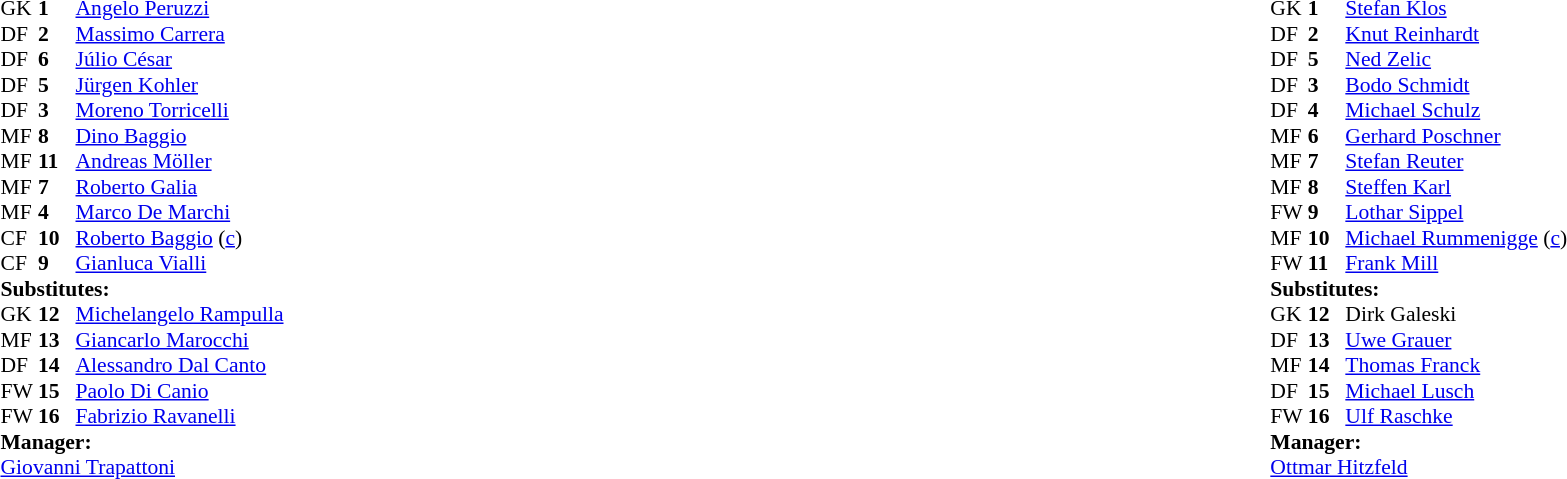<table width="100%">
<tr>
<td valign="top" width="50%"><br><table style="font-size: 90%" cellspacing="0" cellpadding="0">
<tr>
<th width=25></th>
<th width=25></th>
</tr>
<tr>
<td>GK</td>
<td><strong>1</strong></td>
<td> <a href='#'>Angelo Peruzzi</a></td>
</tr>
<tr>
<td>DF</td>
<td><strong>2</strong></td>
<td> <a href='#'>Massimo Carrera</a></td>
</tr>
<tr>
<td>DF</td>
<td><strong>6</strong></td>
<td> <a href='#'>Júlio César</a></td>
</tr>
<tr>
<td>DF</td>
<td><strong>5</strong></td>
<td> <a href='#'>Jürgen Kohler</a></td>
</tr>
<tr>
<td>DF</td>
<td><strong>3</strong></td>
<td> <a href='#'>Moreno Torricelli</a></td>
<td></td>
<td></td>
</tr>
<tr>
<td>MF</td>
<td><strong>8</strong></td>
<td> <a href='#'>Dino Baggio</a></td>
</tr>
<tr>
<td>MF</td>
<td><strong>11</strong></td>
<td> <a href='#'>Andreas Möller</a></td>
</tr>
<tr>
<td>MF</td>
<td><strong>7</strong></td>
<td> <a href='#'>Roberto Galia</a></td>
<td></td>
</tr>
<tr>
<td>MF</td>
<td><strong>4</strong></td>
<td> <a href='#'>Marco De Marchi</a></td>
<td></td>
</tr>
<tr>
<td>CF</td>
<td><strong>10</strong></td>
<td> <a href='#'>Roberto Baggio</a> (<a href='#'>c</a>)</td>
</tr>
<tr>
<td>CF</td>
<td><strong>9</strong></td>
<td> <a href='#'>Gianluca Vialli</a></td>
<td></td>
<td></td>
</tr>
<tr>
<td colspan=3><strong>Substitutes:</strong></td>
</tr>
<tr>
<td>GK</td>
<td><strong>12</strong></td>
<td> <a href='#'>Michelangelo Rampulla</a></td>
</tr>
<tr>
<td>MF</td>
<td><strong>13</strong></td>
<td> <a href='#'>Giancarlo Marocchi</a></td>
</tr>
<tr>
<td>DF</td>
<td><strong>14</strong></td>
<td> <a href='#'>Alessandro Dal Canto</a></td>
</tr>
<tr>
<td>FW</td>
<td><strong>15</strong></td>
<td> <a href='#'>Paolo Di Canio</a></td>
<td></td>
<td></td>
</tr>
<tr>
<td>FW</td>
<td><strong>16</strong></td>
<td> <a href='#'>Fabrizio Ravanelli</a></td>
<td></td>
<td></td>
</tr>
<tr>
<td colspan=3><strong>Manager:</strong></td>
</tr>
<tr>
<td colspan=4> <a href='#'>Giovanni Trapattoni</a></td>
</tr>
</table>
</td>
<td valign="top"></td>
<td valign="top" width="50%"><br><table style="font-size:90%" cellspacing="0" cellpadding="0" align=center>
<tr>
<th width=25></th>
<th width=25></th>
</tr>
<tr>
<td>GK</td>
<td><strong>1</strong></td>
<td> <a href='#'>Stefan Klos</a></td>
</tr>
<tr>
<td>DF</td>
<td><strong>2</strong></td>
<td> <a href='#'>Knut Reinhardt</a></td>
</tr>
<tr>
<td>DF</td>
<td><strong>5</strong></td>
<td> <a href='#'>Ned Zelic</a></td>
<td></td>
</tr>
<tr>
<td>DF</td>
<td><strong>3</strong></td>
<td> <a href='#'>Bodo Schmidt</a></td>
</tr>
<tr>
<td>DF</td>
<td><strong>4</strong></td>
<td> <a href='#'>Michael Schulz</a></td>
</tr>
<tr>
<td>MF</td>
<td><strong>6</strong></td>
<td> <a href='#'>Gerhard Poschner</a></td>
</tr>
<tr>
<td>MF</td>
<td><strong>7</strong></td>
<td> <a href='#'>Stefan Reuter</a></td>
<td></td>
<td></td>
</tr>
<tr>
<td>MF</td>
<td><strong>8</strong></td>
<td> <a href='#'>Steffen Karl</a></td>
</tr>
<tr>
<td>FW</td>
<td><strong>9</strong></td>
<td> <a href='#'>Lothar Sippel</a></td>
</tr>
<tr>
<td>MF</td>
<td><strong>10</strong></td>
<td> <a href='#'>Michael Rummenigge</a> (<a href='#'>c</a>)</td>
<td></td>
<td></td>
</tr>
<tr>
<td>FW</td>
<td><strong>11</strong></td>
<td> <a href='#'>Frank Mill</a></td>
</tr>
<tr>
<td colspan=3><strong>Substitutes:</strong></td>
</tr>
<tr>
<td>GK</td>
<td><strong>12</strong></td>
<td> Dirk Galeski</td>
</tr>
<tr>
<td>DF</td>
<td><strong>13</strong></td>
<td> <a href='#'>Uwe Grauer</a></td>
</tr>
<tr>
<td>MF</td>
<td><strong>14</strong></td>
<td> <a href='#'>Thomas Franck</a></td>
<td></td>
<td></td>
</tr>
<tr>
<td>DF</td>
<td><strong>15</strong></td>
<td> <a href='#'>Michael Lusch</a></td>
<td></td>
<td></td>
</tr>
<tr>
<td>FW</td>
<td><strong>16</strong></td>
<td> <a href='#'>Ulf Raschke</a></td>
</tr>
<tr>
<td colspan=3><strong>Manager:</strong></td>
</tr>
<tr>
<td colspan=4> <a href='#'>Ottmar Hitzfeld</a></td>
</tr>
</table>
</td>
</tr>
</table>
